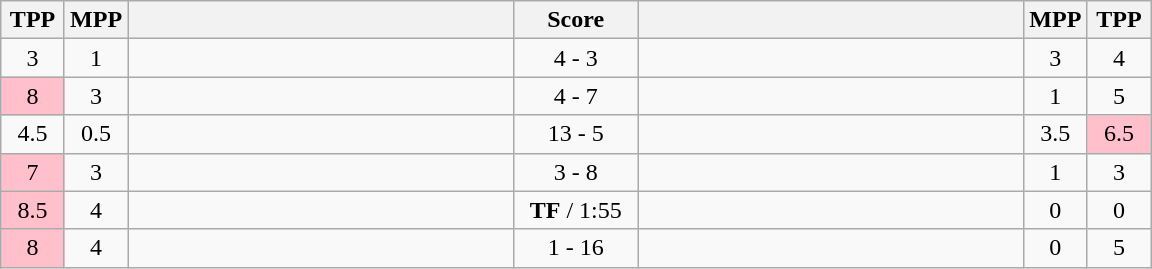<table class="wikitable" style="text-align: center;" |>
<tr>
<th width="35">TPP</th>
<th width="35">MPP</th>
<th width="250"></th>
<th width="75">Score</th>
<th width="250"></th>
<th width="35">MPP</th>
<th width="35">TPP</th>
</tr>
<tr>
<td>3</td>
<td>1</td>
<td style="text-align:left;"><strong></strong></td>
<td>4 - 3</td>
<td style="text-align:left;"></td>
<td>3</td>
<td>4</td>
</tr>
<tr>
<td bgcolor=pink>8</td>
<td>3</td>
<td style="text-align:left;"></td>
<td>4 - 7</td>
<td style="text-align:left;"><strong></strong></td>
<td>1</td>
<td>5</td>
</tr>
<tr>
<td>4.5</td>
<td>0.5</td>
<td style="text-align:left;"><strong></strong></td>
<td>13 - 5</td>
<td style="text-align:left;"></td>
<td>3.5</td>
<td bgcolor=pink>6.5</td>
</tr>
<tr>
<td bgcolor=pink>7</td>
<td>3</td>
<td style="text-align:left;"></td>
<td>3 - 8</td>
<td style="text-align:left;"><strong></strong></td>
<td>1</td>
<td>3</td>
</tr>
<tr>
<td bgcolor=pink>8.5</td>
<td>4</td>
<td style="text-align:left;"></td>
<td><strong>TF</strong> / 1:55</td>
<td style="text-align:left;"><strong></strong></td>
<td>0</td>
<td>0</td>
</tr>
<tr>
<td bgcolor=pink>8</td>
<td>4</td>
<td style="text-align:left;"></td>
<td>1 - 16</td>
<td style="text-align:left;"><strong></strong></td>
<td>0</td>
<td>5</td>
</tr>
</table>
